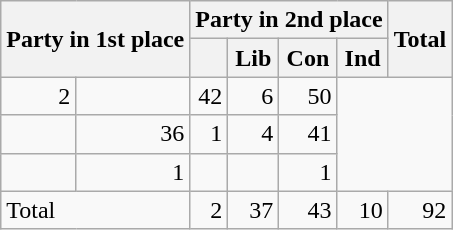<table class="wikitable" style="text-align:right;">
<tr>
<th rowspan="2" colspan="2" style="text-align:left;">Party in 1st place</th>
<th colspan="4">Party in 2nd place</th>
<th rowspan="2">Total</th>
</tr>
<tr>
<th></th>
<th>Lib</th>
<th>Con</th>
<th>Ind</th>
</tr>
<tr>
<td>2</td>
<td></td>
<td>42</td>
<td>6</td>
<td>50</td>
</tr>
<tr>
<td></td>
<td>36</td>
<td>1</td>
<td>4</td>
<td>41</td>
</tr>
<tr>
<td></td>
<td>1</td>
<td></td>
<td></td>
<td>1</td>
</tr>
<tr>
<td colspan="2" style="text-align:left;">Total</td>
<td>2</td>
<td>37</td>
<td>43</td>
<td>10</td>
<td>92</td>
</tr>
</table>
